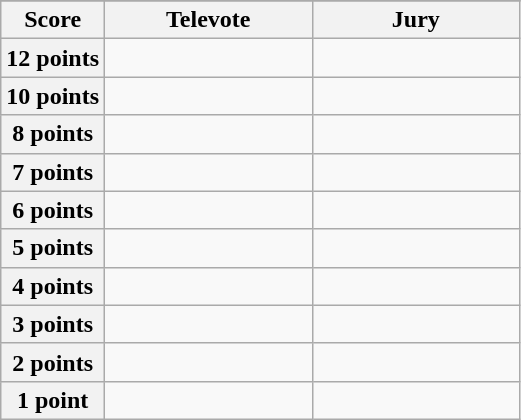<table class="wikitable">
<tr>
</tr>
<tr>
<th scope="col" width="20%">Score</th>
<th scope="col" width="40%">Televote</th>
<th scope="col" width="40%">Jury</th>
</tr>
<tr>
<th scope="row">12 points</th>
<td></td>
<td></td>
</tr>
<tr>
<th scope="row">10 points</th>
<td></td>
<td></td>
</tr>
<tr>
<th scope="row">8 points</th>
<td></td>
<td></td>
</tr>
<tr>
<th scope="row">7 points</th>
<td></td>
<td></td>
</tr>
<tr>
<th scope="row">6 points</th>
<td></td>
<td></td>
</tr>
<tr>
<th scope="row">5 points</th>
<td></td>
<td></td>
</tr>
<tr>
<th scope="row">4 points</th>
<td></td>
<td></td>
</tr>
<tr>
<th scope="row">3 points</th>
<td></td>
<td></td>
</tr>
<tr>
<th scope="row">2 points</th>
<td></td>
<td></td>
</tr>
<tr>
<th scope="row">1 point</th>
<td></td>
<td></td>
</tr>
</table>
